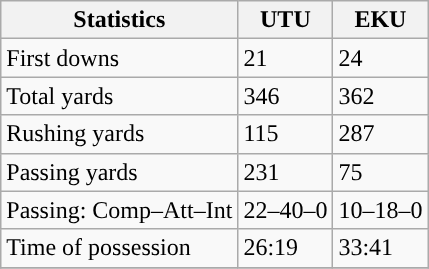<table class="wikitable" style="float: left;">
<tr>
<th>Statistics</th>
<th>UTU</th>
<th>EKU</th>
</tr>
<tr>
<td>First downs</td>
<td>21</td>
<td>24</td>
</tr>
<tr>
<td>Total yards</td>
<td>346</td>
<td>362</td>
</tr>
<tr>
<td>Rushing yards</td>
<td>115</td>
<td>287</td>
</tr>
<tr>
<td>Passing yards</td>
<td>231</td>
<td>75</td>
</tr>
<tr>
<td>Passing: Comp–Att–Int</td>
<td>22–40–0</td>
<td>10–18–0</td>
</tr>
<tr>
<td>Time of possession</td>
<td>26:19</td>
<td>33:41</td>
</tr>
<tr>
</tr>
</table>
